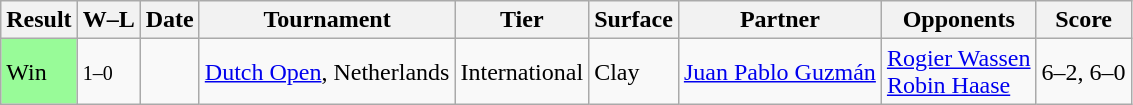<table class="sortable wikitable">
<tr>
<th>Result</th>
<th class="unsortable">W–L</th>
<th>Date</th>
<th>Tournament</th>
<th>Tier</th>
<th>Surface</th>
<th>Partner</th>
<th>Opponents</th>
<th class="unsortable">Score</th>
</tr>
<tr>
<td bgcolor=98FB98>Win</td>
<td><small>1–0</small></td>
<td><a href='#'></a></td>
<td><a href='#'>Dutch Open</a>, Netherlands</td>
<td>International</td>
<td>Clay</td>
<td> <a href='#'>Juan Pablo Guzmán</a></td>
<td> <a href='#'>Rogier Wassen</a><br> <a href='#'>Robin Haase</a></td>
<td>6–2, 6–0</td>
</tr>
</table>
